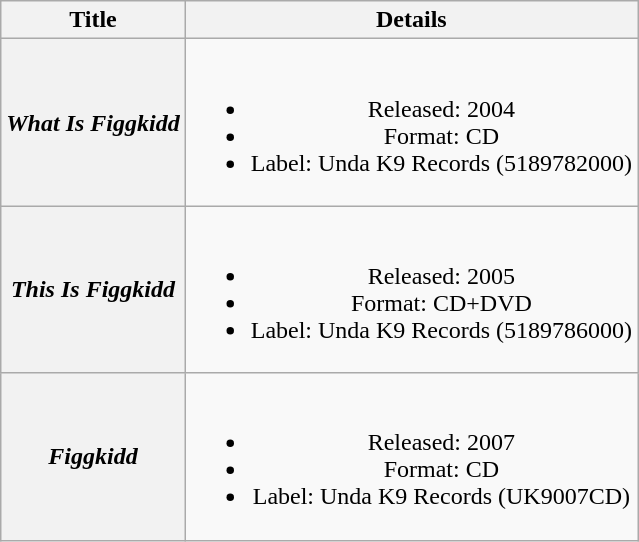<table class="wikitable plainrowheaders" style="text-align:center;" border="1">
<tr>
<th>Title</th>
<th>Details</th>
</tr>
<tr>
<th scope="row"><em>What Is Figgkidd</em></th>
<td><br><ul><li>Released: 2004</li><li>Format: CD</li><li>Label: Unda K9 Records (5189782000)</li></ul></td>
</tr>
<tr>
<th scope="row"><em>This Is Figgkidd</em></th>
<td><br><ul><li>Released: 2005</li><li>Format: CD+DVD</li><li>Label: Unda K9 Records (5189786000)</li></ul></td>
</tr>
<tr>
<th scope="row"><em>Figgkidd</em></th>
<td><br><ul><li>Released: 2007</li><li>Format: CD</li><li>Label: Unda K9 Records (UK9007CD)</li></ul></td>
</tr>
</table>
